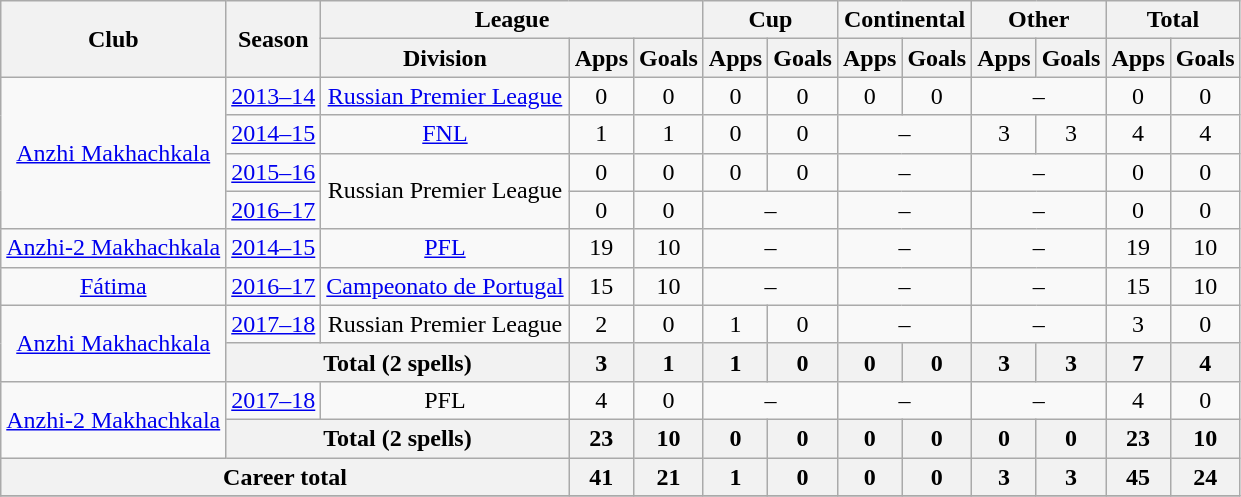<table class="wikitable" style="text-align: center;">
<tr>
<th rowspan=2>Club</th>
<th rowspan=2>Season</th>
<th colspan=3>League</th>
<th colspan=2>Cup</th>
<th colspan=2>Continental</th>
<th colspan=2>Other</th>
<th colspan=2>Total</th>
</tr>
<tr>
<th>Division</th>
<th>Apps</th>
<th>Goals</th>
<th>Apps</th>
<th>Goals</th>
<th>Apps</th>
<th>Goals</th>
<th>Apps</th>
<th>Goals</th>
<th>Apps</th>
<th>Goals</th>
</tr>
<tr>
<td rowspan=4><a href='#'>Anzhi Makhachkala</a></td>
<td><a href='#'>2013–14</a></td>
<td><a href='#'>Russian Premier League</a></td>
<td>0</td>
<td>0</td>
<td>0</td>
<td>0</td>
<td>0</td>
<td>0</td>
<td colspan=2>–</td>
<td>0</td>
<td>0</td>
</tr>
<tr>
<td><a href='#'>2014–15</a></td>
<td><a href='#'>FNL</a></td>
<td>1</td>
<td>1</td>
<td>0</td>
<td>0</td>
<td colspan=2>–</td>
<td>3</td>
<td>3</td>
<td>4</td>
<td>4</td>
</tr>
<tr>
<td><a href='#'>2015–16</a></td>
<td rowspan=2>Russian Premier League</td>
<td>0</td>
<td>0</td>
<td>0</td>
<td>0</td>
<td colspan=2>–</td>
<td colspan=2>–</td>
<td>0</td>
<td>0</td>
</tr>
<tr>
<td><a href='#'>2016–17</a></td>
<td>0</td>
<td>0</td>
<td colspan=2>–</td>
<td colspan=2>–</td>
<td colspan=2>–</td>
<td>0</td>
<td>0</td>
</tr>
<tr>
<td><a href='#'>Anzhi-2 Makhachkala</a></td>
<td><a href='#'>2014–15</a></td>
<td><a href='#'>PFL</a></td>
<td>19</td>
<td>10</td>
<td colspan=2>–</td>
<td colspan=2>–</td>
<td colspan=2>–</td>
<td>19</td>
<td>10</td>
</tr>
<tr>
<td><a href='#'>Fátima</a></td>
<td><a href='#'>2016–17</a></td>
<td><a href='#'>Campeonato de Portugal</a></td>
<td>15</td>
<td>10</td>
<td colspan=2>–</td>
<td colspan=2>–</td>
<td colspan=2>–</td>
<td>15</td>
<td>10</td>
</tr>
<tr>
<td rowspan=2><a href='#'>Anzhi Makhachkala</a></td>
<td><a href='#'>2017–18</a></td>
<td>Russian Premier League</td>
<td>2</td>
<td>0</td>
<td>1</td>
<td>0</td>
<td colspan=2>–</td>
<td colspan=2>–</td>
<td>3</td>
<td>0</td>
</tr>
<tr>
<th colspan=2>Total (2 spells)</th>
<th>3</th>
<th>1</th>
<th>1</th>
<th>0</th>
<th>0</th>
<th>0</th>
<th>3</th>
<th>3</th>
<th>7</th>
<th>4</th>
</tr>
<tr>
<td rowspan=2><a href='#'>Anzhi-2 Makhachkala</a></td>
<td><a href='#'>2017–18</a></td>
<td>PFL</td>
<td>4</td>
<td>0</td>
<td colspan=2>–</td>
<td colspan=2>–</td>
<td colspan=2>–</td>
<td>4</td>
<td>0</td>
</tr>
<tr>
<th colspan=2>Total (2 spells)</th>
<th>23</th>
<th>10</th>
<th>0</th>
<th>0</th>
<th>0</th>
<th>0</th>
<th>0</th>
<th>0</th>
<th>23</th>
<th>10</th>
</tr>
<tr>
<th colspan=3>Career total</th>
<th>41</th>
<th>21</th>
<th>1</th>
<th>0</th>
<th>0</th>
<th>0</th>
<th>3</th>
<th>3</th>
<th>45</th>
<th>24</th>
</tr>
<tr>
</tr>
</table>
